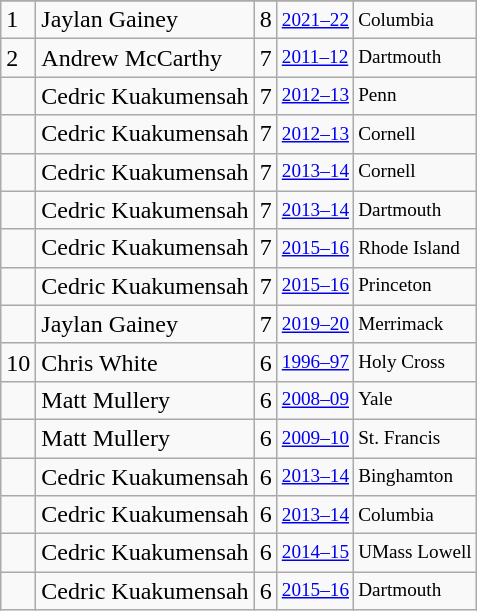<table class="wikitable">
<tr>
</tr>
<tr>
<td>1</td>
<td>Jaylan Gainey</td>
<td>8</td>
<td style="font-size:80%;"><a href='#'>2021–22</a></td>
<td style="font-size:80%;">Columbia</td>
</tr>
<tr>
<td>2</td>
<td>Andrew McCarthy</td>
<td>7</td>
<td style="font-size:80%;"><a href='#'>2011–12</a></td>
<td style="font-size:80%;">Dartmouth</td>
</tr>
<tr>
<td></td>
<td>Cedric Kuakumensah</td>
<td>7</td>
<td style="font-size:80%;"><a href='#'>2012–13</a></td>
<td style="font-size:80%;">Penn</td>
</tr>
<tr>
<td></td>
<td>Cedric Kuakumensah</td>
<td>7</td>
<td style="font-size:80%;"><a href='#'>2012–13</a></td>
<td style="font-size:80%;">Cornell</td>
</tr>
<tr>
<td></td>
<td>Cedric Kuakumensah</td>
<td>7</td>
<td style="font-size:80%;"><a href='#'>2013–14</a></td>
<td style="font-size:80%;">Cornell</td>
</tr>
<tr>
<td></td>
<td>Cedric Kuakumensah</td>
<td>7</td>
<td style="font-size:80%;"><a href='#'>2013–14</a></td>
<td style="font-size:80%;">Dartmouth</td>
</tr>
<tr>
<td></td>
<td>Cedric Kuakumensah</td>
<td>7</td>
<td style="font-size:80%;"><a href='#'>2015–16</a></td>
<td style="font-size:80%;">Rhode Island</td>
</tr>
<tr>
<td></td>
<td>Cedric Kuakumensah</td>
<td>7</td>
<td style="font-size:80%;"><a href='#'>2015–16</a></td>
<td style="font-size:80%;">Princeton</td>
</tr>
<tr>
<td></td>
<td>Jaylan Gainey</td>
<td>7</td>
<td style="font-size:80%;"><a href='#'>2019–20</a></td>
<td style="font-size:80%;">Merrimack</td>
</tr>
<tr>
<td>10</td>
<td>Chris White</td>
<td>6</td>
<td style="font-size:80%;"><a href='#'>1996–97</a></td>
<td style="font-size:80%;">Holy Cross</td>
</tr>
<tr>
<td></td>
<td>Matt Mullery</td>
<td>6</td>
<td style="font-size:80%;"><a href='#'>2008–09</a></td>
<td style="font-size:80%;">Yale</td>
</tr>
<tr>
<td></td>
<td>Matt Mullery</td>
<td>6</td>
<td style="font-size:80%;"><a href='#'>2009–10</a></td>
<td style="font-size:80%;">St. Francis</td>
</tr>
<tr>
<td></td>
<td>Cedric Kuakumensah</td>
<td>6</td>
<td style="font-size:80%;"><a href='#'>2013–14</a></td>
<td style="font-size:80%;">Binghamton</td>
</tr>
<tr>
<td></td>
<td>Cedric Kuakumensah</td>
<td>6</td>
<td style="font-size:80%;"><a href='#'>2013–14</a></td>
<td style="font-size:80%;">Columbia</td>
</tr>
<tr>
<td></td>
<td>Cedric Kuakumensah</td>
<td>6</td>
<td style="font-size:80%;"><a href='#'>2014–15</a></td>
<td style="font-size:80%;">UMass Lowell</td>
</tr>
<tr>
<td></td>
<td>Cedric Kuakumensah</td>
<td>6</td>
<td style="font-size:80%;"><a href='#'>2015–16</a></td>
<td style="font-size:80%;">Dartmouth</td>
</tr>
</table>
